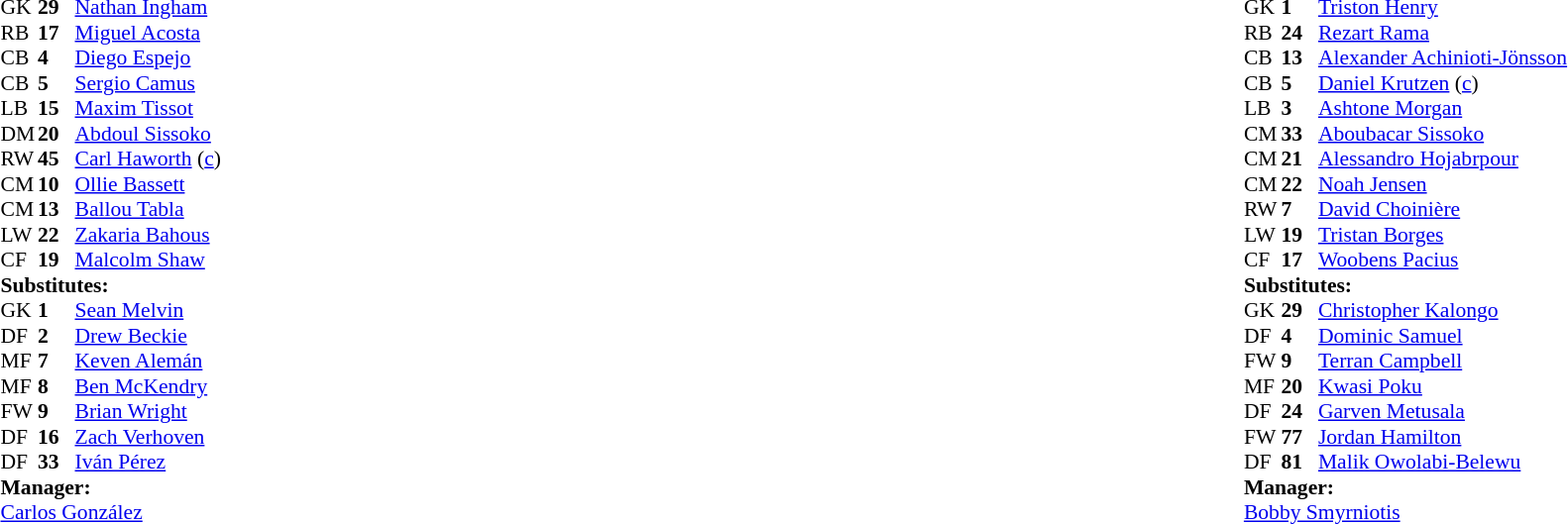<table style="width:100%;">
<tr>
<td style="vertical-align:top; width:40%;"><br><table style="font-size: 90%" cellspacing="0" cellpadding="0">
<tr>
<th width=25></th>
<th width=25></th>
</tr>
<tr>
<td>GK</td>
<td><strong>29</strong></td>
<td> <a href='#'>Nathan Ingham</a></td>
</tr>
<tr>
<td>RB</td>
<td><strong>17</strong></td>
<td> <a href='#'>Miguel Acosta</a></td>
</tr>
<tr>
<td>CB</td>
<td><strong>4</strong></td>
<td> <a href='#'>Diego Espejo</a></td>
</tr>
<tr>
<td>CB</td>
<td><strong>5</strong></td>
<td> <a href='#'>Sergio Camus</a></td>
<td></td>
</tr>
<tr>
<td>LB</td>
<td><strong>15</strong></td>
<td> <a href='#'>Maxim Tissot</a></td>
<td></td>
<td></td>
</tr>
<tr>
<td>DM</td>
<td><strong>20</strong></td>
<td> <a href='#'>Abdoul Sissoko</a></td>
</tr>
<tr>
<td>RW</td>
<td><strong>45</strong></td>
<td> <a href='#'>Carl Haworth</a> (<a href='#'>c</a>)</td>
<td></td>
<td></td>
</tr>
<tr>
<td>CM</td>
<td><strong>10</strong></td>
<td> <a href='#'>Ollie Bassett</a></td>
<td></td>
<td></td>
</tr>
<tr>
<td>CM</td>
<td><strong>13</strong></td>
<td> <a href='#'>Ballou Tabla</a></td>
</tr>
<tr>
<td>LW</td>
<td><strong>22</strong></td>
<td> <a href='#'>Zakaria Bahous</a></td>
<td></td>
<td></td>
</tr>
<tr>
<td>CF</td>
<td><strong>19</strong></td>
<td> <a href='#'>Malcolm Shaw</a></td>
</tr>
<tr>
<td colspan="3"><strong>Substitutes:</strong></td>
</tr>
<tr>
<td>GK</td>
<td><strong>1</strong></td>
<td> <a href='#'>Sean Melvin</a></td>
</tr>
<tr>
<td>DF</td>
<td><strong>2</strong></td>
<td> <a href='#'>Drew Beckie</a></td>
</tr>
<tr>
<td>MF</td>
<td><strong>7</strong></td>
<td> <a href='#'>Keven Alemán</a></td>
<td></td>
<td></td>
</tr>
<tr>
<td>MF</td>
<td><strong>8</strong></td>
<td> <a href='#'>Ben McKendry</a></td>
</tr>
<tr>
<td>FW</td>
<td><strong>9</strong></td>
<td> <a href='#'>Brian Wright</a></td>
<td></td>
<td></td>
</tr>
<tr>
<td>DF</td>
<td><strong>16</strong></td>
<td> <a href='#'>Zach Verhoven</a></td>
<td></td>
<td></td>
</tr>
<tr>
<td>DF</td>
<td><strong>33</strong></td>
<td> <a href='#'>Iván Pérez</a></td>
<td></td>
<td></td>
</tr>
<tr>
<td colspan=3><strong>Manager:</strong><br> <a href='#'>Carlos González</a></td>
</tr>
<tr>
<td colspan=4></td>
</tr>
</table>
</td>
<td valign="top"></td>
<td valign="top" width="50%"><br><table cellspacing="0" cellpadding="0" style="font-size:90%; margin:auto;">
<tr>
<th width=25></th>
<th width=25></th>
</tr>
<tr>
<td>GK</td>
<td><strong>1</strong></td>
<td> <a href='#'>Triston Henry</a></td>
</tr>
<tr>
<td>RB</td>
<td><strong>24</strong></td>
<td> <a href='#'>Rezart Rama</a></td>
<td></td>
</tr>
<tr>
<td>CB</td>
<td><strong>13</strong></td>
<td> <a href='#'>Alexander Achinioti-Jönsson</a></td>
</tr>
<tr>
<td>CB</td>
<td><strong>5</strong></td>
<td> <a href='#'>Daniel Krutzen</a> (<a href='#'>c</a>)</td>
</tr>
<tr>
<td>LB</td>
<td><strong>3</strong></td>
<td> <a href='#'>Ashtone Morgan</a></td>
<td></td>
<td></td>
</tr>
<tr>
<td>CM</td>
<td><strong>33</strong></td>
<td> <a href='#'>Aboubacar Sissoko</a></td>
</tr>
<tr>
<td>CM</td>
<td><strong>21</strong></td>
<td> <a href='#'>Alessandro Hojabrpour</a></td>
</tr>
<tr>
<td>CM</td>
<td><strong>22</strong></td>
<td> <a href='#'>Noah Jensen</a></td>
<td></td>
<td></td>
</tr>
<tr>
<td>RW</td>
<td><strong>7</strong></td>
<td> <a href='#'>David Choinière</a></td>
<td></td>
</tr>
<tr>
<td>LW</td>
<td><strong>19</strong></td>
<td> <a href='#'>Tristan Borges</a></td>
<td></td>
<td></td>
</tr>
<tr>
<td>CF</td>
<td><strong>17</strong></td>
<td> <a href='#'>Woobens Pacius</a></td>
<td></td>
<td></td>
</tr>
<tr>
<td colspan="3"><strong>Substitutes:</strong></td>
</tr>
<tr>
<td>GK</td>
<td><strong>29</strong></td>
<td> <a href='#'>Christopher Kalongo</a></td>
</tr>
<tr>
<td>DF</td>
<td><strong>4</strong></td>
<td> <a href='#'>Dominic Samuel</a></td>
<td></td>
<td></td>
</tr>
<tr>
<td>FW</td>
<td><strong>9</strong></td>
<td> <a href='#'>Terran Campbell</a></td>
</tr>
<tr>
<td>MF</td>
<td><strong>20</strong></td>
<td> <a href='#'>Kwasi Poku</a></td>
</tr>
<tr>
<td>DF</td>
<td><strong>24</strong></td>
<td> <a href='#'>Garven Metusala</a></td>
<td></td>
<td></td>
</tr>
<tr>
<td>FW</td>
<td><strong>77</strong></td>
<td> <a href='#'>Jordan Hamilton</a></td>
<td></td>
<td></td>
</tr>
<tr>
<td>DF</td>
<td><strong>81</strong></td>
<td> <a href='#'>Malik Owolabi-Belewu</a></td>
<td></td>
<td></td>
</tr>
<tr>
<td colspan=3><strong>Manager:</strong><br> <a href='#'>Bobby Smyrniotis</a></td>
</tr>
<tr>
<td colspan=4></td>
</tr>
</table>
</td>
</tr>
</table>
